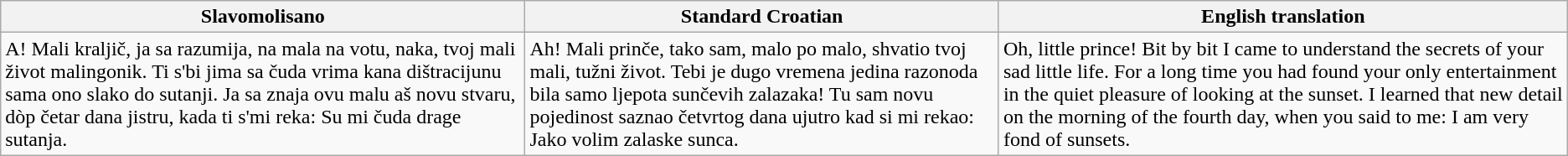<table class="wikitable" style="font-size: 100%;">
<tr>
<th scope="col">Slavomolisano</th>
<th scope="col">Standard Croatian</th>
<th scope="col">English translation</th>
</tr>
<tr>
<td>A! Mali kraljič, ja sa razumija, na mala na votu, naka, tvoj mali život malingonik. Ti s'bi jima sa čuda vrima kana dištracijunu sama ono slako do sutanji. Ja sa znaja ovu malu aš novu stvaru, dòp četar dana jistru, kada ti s'mi reka: Su mi čuda drage sutanja.</td>
<td>Ah! Mali prinče, tako sam, malo po malo, shvatio tvoj mali, tužni život. Tebi je dugo vremena jedina razonoda bila samo ljepota sunčevih zalazaka! Tu sam novu pojedinost saznao četvrtog dana ujutro kad si mi rekao: Jako volim zalaske sunca.</td>
<td>Oh, little prince! Bit by bit I came to understand the secrets of your sad little life. For a long time you had found your only entertainment in the quiet pleasure of looking at the sunset. I learned that new detail on the morning of the fourth day, when you said to me: I am very fond of sunsets.</td>
</tr>
</table>
